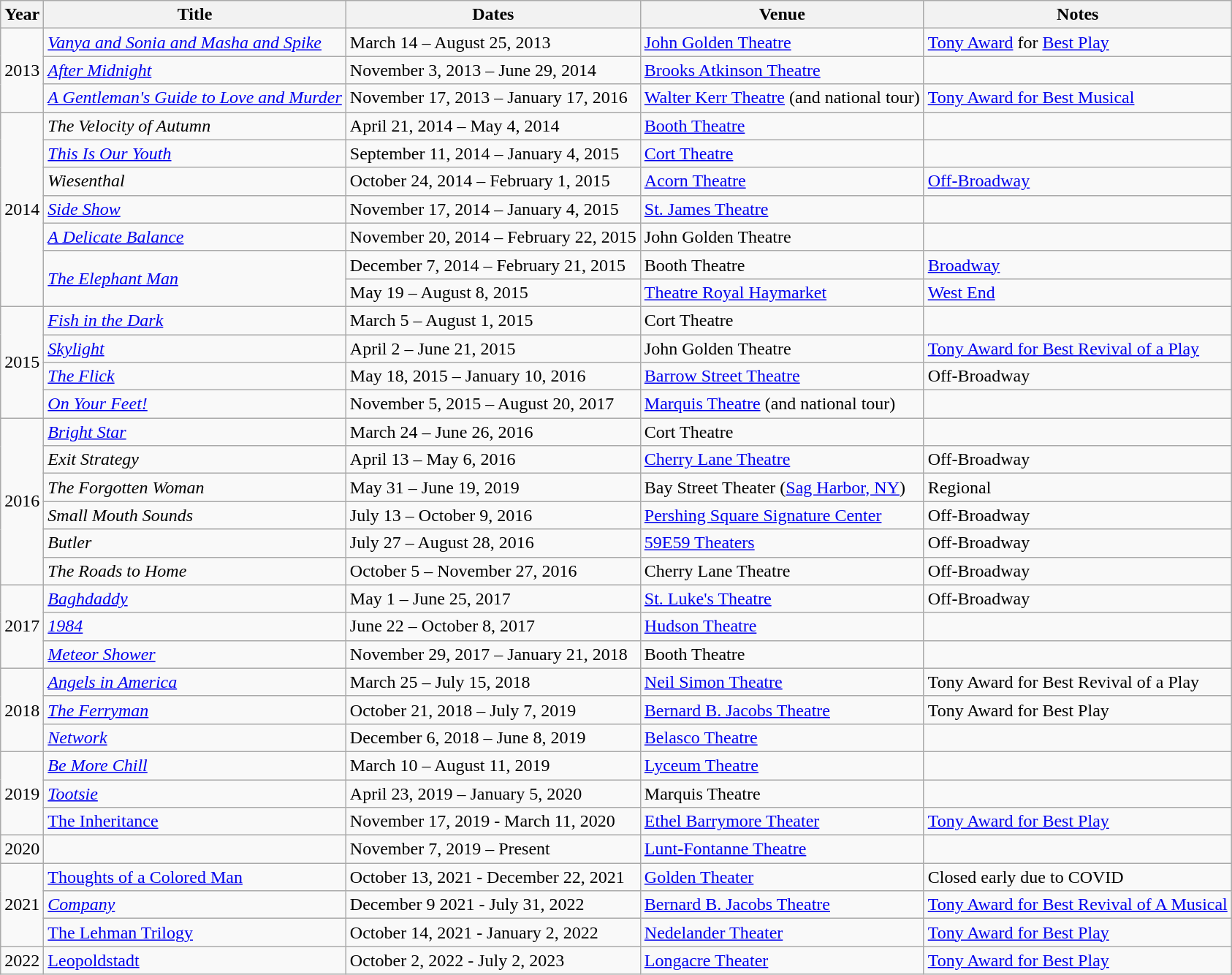<table class="wikitable sortable">
<tr>
<th>Year</th>
<th>Title<br></th>
<th>Dates</th>
<th>Venue</th>
<th class="unsortable">Notes</th>
</tr>
<tr>
<td rowspan="3">2013</td>
<td><em><a href='#'>Vanya and Sonia and Masha and Spike</a></em></td>
<td>March 14 – August 25, 2013</td>
<td><a href='#'>John Golden Theatre</a></td>
<td><a href='#'>Tony Award</a> for <a href='#'>Best Play</a></td>
</tr>
<tr>
<td><em><a href='#'>After Midnight</a></em></td>
<td>November 3, 2013 – June 29, 2014</td>
<td><a href='#'>Brooks Atkinson Theatre</a></td>
<td></td>
</tr>
<tr>
<td><em><a href='#'>A Gentleman's Guide to Love and Murder</a></em></td>
<td>November 17, 2013 – January 17, 2016</td>
<td><a href='#'>Walter Kerr Theatre</a> (and national tour)</td>
<td><a href='#'>Tony Award for Best Musical</a></td>
</tr>
<tr>
<td rowspan="7">2014</td>
<td><em>The Velocity of Autumn</em></td>
<td>April 21, 2014 – May 4, 2014</td>
<td><a href='#'>Booth Theatre</a></td>
<td></td>
</tr>
<tr>
<td><em><a href='#'>This Is Our Youth</a></em></td>
<td>September 11, 2014 – January 4, 2015</td>
<td><a href='#'>Cort Theatre</a></td>
<td></td>
</tr>
<tr>
<td><em>Wiesenthal</em></td>
<td>October 24, 2014 – February 1, 2015</td>
<td><a href='#'>Acorn Theatre</a></td>
<td><a href='#'>Off-Broadway</a></td>
</tr>
<tr>
<td><em><a href='#'>Side Show</a></em></td>
<td>November 17, 2014 – January 4, 2015</td>
<td><a href='#'>St. James Theatre</a></td>
<td></td>
</tr>
<tr>
<td><em><a href='#'>A Delicate Balance</a></em></td>
<td>November 20, 2014 – February 22, 2015</td>
<td>John Golden Theatre</td>
<td></td>
</tr>
<tr>
<td rowspan="2"><em><a href='#'>The Elephant Man</a></em></td>
<td>December 7, 2014 – February 21, 2015</td>
<td>Booth Theatre</td>
<td><a href='#'>Broadway</a></td>
</tr>
<tr>
<td>May 19 – August 8, 2015</td>
<td><a href='#'>Theatre Royal Haymarket</a></td>
<td><a href='#'>West End</a></td>
</tr>
<tr>
<td rowspan="4">2015</td>
<td><em><a href='#'>Fish in the Dark</a></em></td>
<td>March 5 – August 1, 2015</td>
<td>Cort Theatre</td>
<td></td>
</tr>
<tr>
<td><em><a href='#'>Skylight</a></em></td>
<td>April 2 – June 21, 2015</td>
<td>John Golden Theatre</td>
<td><a href='#'>Tony Award for Best Revival of a Play</a></td>
</tr>
<tr>
<td><em><a href='#'>The Flick</a></em></td>
<td>May 18, 2015 – January 10, 2016</td>
<td><a href='#'>Barrow Street Theatre</a></td>
<td>Off-Broadway</td>
</tr>
<tr>
<td><em><a href='#'>On Your Feet!</a></em></td>
<td>November 5, 2015 – August 20, 2017</td>
<td><a href='#'>Marquis Theatre</a> (and national tour)</td>
<td></td>
</tr>
<tr>
<td rowspan="6">2016</td>
<td><em><a href='#'>Bright Star</a></em></td>
<td>March 24 – June 26, 2016</td>
<td>Cort Theatre</td>
<td></td>
</tr>
<tr>
<td><em>Exit Strategy</em></td>
<td>April 13 – May 6, 2016</td>
<td><a href='#'>Cherry Lane Theatre</a></td>
<td>Off-Broadway</td>
</tr>
<tr>
<td><em>The Forgotten Woman</em></td>
<td>May 31 – June 19, 2019</td>
<td>Bay Street Theater (<a href='#'>Sag Harbor, NY</a>)</td>
<td>Regional</td>
</tr>
<tr>
<td><em>Small Mouth Sounds</em></td>
<td>July 13 – October 9, 2016</td>
<td><a href='#'>Pershing Square Signature Center</a></td>
<td>Off-Broadway</td>
</tr>
<tr>
<td><em>Butler</em></td>
<td>July 27 – August 28, 2016</td>
<td><a href='#'>59E59 Theaters</a></td>
<td>Off-Broadway</td>
</tr>
<tr>
<td><em>The Roads to Home</em></td>
<td>October 5 – November 27, 2016</td>
<td>Cherry Lane Theatre</td>
<td>Off-Broadway</td>
</tr>
<tr>
<td rowspan="3">2017</td>
<td><em><a href='#'>Baghdaddy</a></em></td>
<td>May 1 – June 25, 2017</td>
<td><a href='#'>St. Luke's Theatre</a></td>
<td>Off-Broadway</td>
</tr>
<tr>
<td><em><a href='#'>1984</a></em></td>
<td>June 22 – October 8, 2017</td>
<td><a href='#'>Hudson Theatre</a></td>
<td></td>
</tr>
<tr>
<td><em><a href='#'>Meteor Shower</a></em></td>
<td>November 29, 2017 – January 21, 2018</td>
<td>Booth Theatre</td>
<td></td>
</tr>
<tr>
<td rowspan="3">2018</td>
<td><em><a href='#'>Angels in America</a></em></td>
<td>March 25 – July 15, 2018</td>
<td><a href='#'>Neil Simon Theatre</a></td>
<td>Tony Award for Best Revival of a Play</td>
</tr>
<tr>
<td><em><a href='#'>The Ferryman</a></em></td>
<td>October 21, 2018 – July 7, 2019</td>
<td><a href='#'>Bernard B. Jacobs Theatre</a></td>
<td>Tony Award for Best Play</td>
</tr>
<tr>
<td><em><a href='#'>Network</a></em></td>
<td>December 6, 2018 – June 8, 2019</td>
<td><a href='#'>Belasco Theatre</a></td>
<td></td>
</tr>
<tr>
<td rowspan="3">2019</td>
<td><em><a href='#'>Be More Chill</a></em></td>
<td>March 10 – August 11, 2019</td>
<td><a href='#'>Lyceum Theatre</a></td>
<td></td>
</tr>
<tr>
<td><em><a href='#'>Tootsie</a></em></td>
<td>April 23, 2019 – January 5, 2020</td>
<td>Marquis Theatre</td>
<td></td>
</tr>
<tr>
<td><a href='#'>The Inheritance</a></td>
<td>November 17, 2019 - March 11, 2020</td>
<td><a href='#'>Ethel Barrymore Theater</a></td>
<td><a href='#'>Tony Award for Best Play</a></td>
</tr>
<tr>
<td>2020</td>
<td><em></em></td>
<td>November 7, 2019 – Present</td>
<td><a href='#'>Lunt-Fontanne Theatre</a></td>
<td></td>
</tr>
<tr>
<td rowspan="3">2021</td>
<td><a href='#'>Thoughts of a Colored Man</a></td>
<td>October 13, 2021 - December 22, 2021</td>
<td><a href='#'>Golden Theater</a></td>
<td>Closed early due to COVID</td>
</tr>
<tr>
<td><a href='#'><em>Company</em></a></td>
<td>December 9 2021 - July 31, 2022</td>
<td><a href='#'>Bernard B. Jacobs Theatre</a></td>
<td><a href='#'>Tony Award for Best Revival of A Musical</a></td>
</tr>
<tr>
<td><a href='#'>The Lehman Trilogy</a></td>
<td>October 14, 2021 - January 2, 2022</td>
<td><a href='#'>Nedelander Theater</a></td>
<td><a href='#'>Tony Award for Best Play</a></td>
</tr>
<tr>
<td>2022</td>
<td><a href='#'>Leopoldstadt</a></td>
<td>October 2, 2022 - July 2, 2023</td>
<td><a href='#'>Longacre Theater</a></td>
<td><a href='#'>Tony Award for Best Play</a></td>
</tr>
</table>
